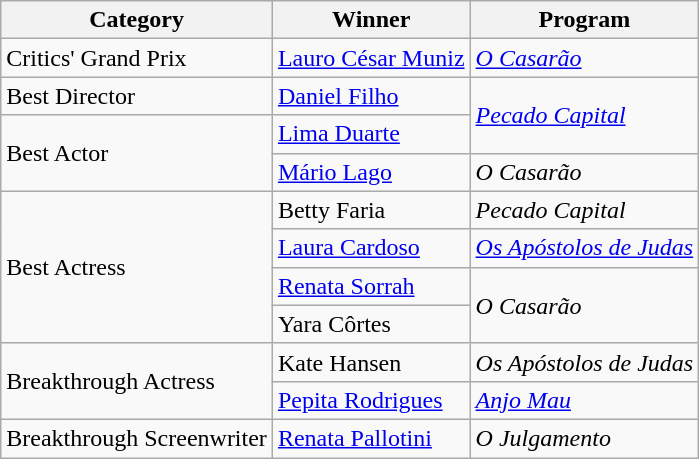<table class="wikitable">
<tr>
<th>Category</th>
<th>Winner</th>
<th>Program</th>
</tr>
<tr>
<td>Critics' Grand Prix</td>
<td><a href='#'>Lauro César Muniz</a></td>
<td><em><a href='#'>O Casarão</a></em></td>
</tr>
<tr>
<td>Best Director</td>
<td><a href='#'>Daniel Filho</a></td>
<td rowspan="2"><em><a href='#'>Pecado Capital</a></em></td>
</tr>
<tr>
<td rowspan="2">Best Actor</td>
<td><a href='#'>Lima Duarte</a></td>
</tr>
<tr>
<td><a href='#'>Mário Lago</a></td>
<td><em>O Casarão</em></td>
</tr>
<tr>
<td rowspan="4">Best Actress</td>
<td>Betty Faria</td>
<td><em>Pecado Capital</em></td>
</tr>
<tr>
<td><a href='#'>Laura Cardoso</a></td>
<td><em><a href='#'>Os Apóstolos de Judas</a></em></td>
</tr>
<tr>
<td><a href='#'>Renata Sorrah</a></td>
<td rowspan="2"><em>O Casarão</em></td>
</tr>
<tr>
<td>Yara Côrtes</td>
</tr>
<tr>
<td rowspan="2">Breakthrough Actress</td>
<td>Kate Hansen</td>
<td><em>Os Apóstolos de Judas</em></td>
</tr>
<tr>
<td><a href='#'>Pepita Rodrigues</a></td>
<td><em><a href='#'>Anjo Mau</a></em></td>
</tr>
<tr>
<td>Breakthrough Screenwriter</td>
<td><a href='#'>Renata Pallotini</a></td>
<td><em>O Julgamento</em></td>
</tr>
</table>
